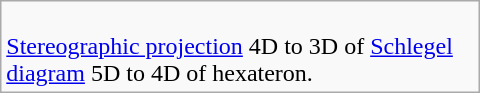<table class=wikitable width=320>
<tr>
<td><br><a href='#'>Stereographic projection</a> 4D to 3D of <a href='#'>Schlegel diagram</a> 5D to 4D of hexateron.</td>
</tr>
</table>
